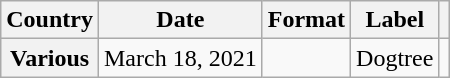<table class="wikitable plainrowheaders">
<tr>
<th>Country</th>
<th>Date</th>
<th>Format</th>
<th>Label</th>
<th></th>
</tr>
<tr>
<th scope="row">Various</th>
<td>March 18, 2021</td>
<td></td>
<td>Dogtree</td>
<td></td>
</tr>
</table>
